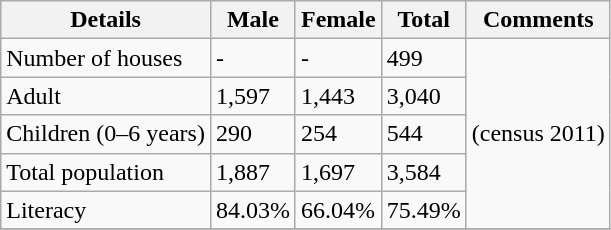<table class="wikitable sortable">
<tr>
<th>Details</th>
<th>Male</th>
<th>Female</th>
<th>Total</th>
<th>Comments</th>
</tr>
<tr>
<td>Number of houses</td>
<td>-</td>
<td>-</td>
<td>499</td>
<td rowspan="5">(census 2011)</td>
</tr>
<tr>
<td>Adult</td>
<td>1,597</td>
<td>1,443</td>
<td>3,040</td>
</tr>
<tr>
<td>Children (0–6 years)</td>
<td>290</td>
<td>254</td>
<td>544</td>
</tr>
<tr>
<td>Total population</td>
<td>1,887</td>
<td>1,697</td>
<td>3,584</td>
</tr>
<tr>
<td>Literacy</td>
<td>84.03%</td>
<td>66.04%</td>
<td>75.49%</td>
</tr>
<tr>
</tr>
</table>
